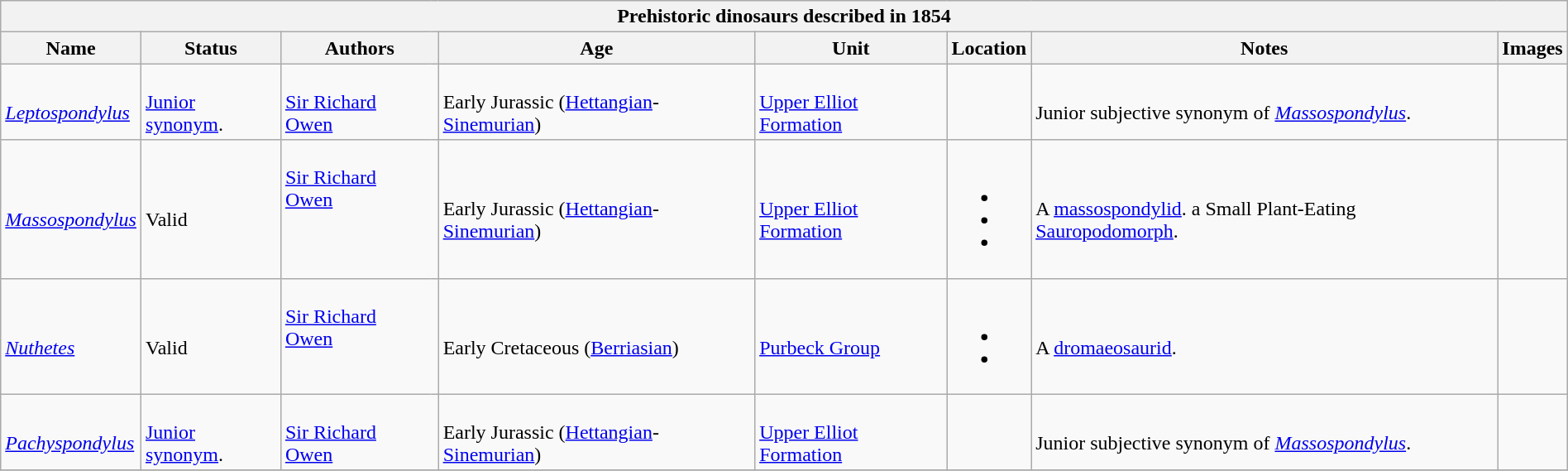<table class="wikitable" align="center" width="100%">
<tr>
<th colspan="9">Prehistoric dinosaurs described in 1854</th>
</tr>
<tr>
<th>Name</th>
<th>Status</th>
<th colspan="2">Authors</th>
<th>Age</th>
<th>Unit</th>
<th>Location</th>
<th>Notes</th>
<th>Images</th>
</tr>
<tr>
<td><br><em><a href='#'>Leptospondylus</a></em></td>
<td><br><a href='#'>Junior synonym</a>.</td>
<td style="border-right:0px" valign="top"><br><a href='#'>Sir Richard Owen</a></td>
<td style="border-left:0px" valign="top"></td>
<td><br>Early Jurassic (<a href='#'>Hettangian</a>-<a href='#'>Sinemurian</a>)</td>
<td><br><a href='#'>Upper Elliot Formation</a></td>
<td><br></td>
<td><br>Junior subjective synonym of <em><a href='#'>Massospondylus</a></em>.</td>
<td></td>
</tr>
<tr>
<td><br><em><a href='#'>Massospondylus</a></em></td>
<td><br>Valid</td>
<td style="border-right:0px" valign="top"><br><a href='#'>Sir Richard Owen</a></td>
<td style="border-left:0px" valign="top"></td>
<td><br>Early Jurassic (<a href='#'>Hettangian</a>-<a href='#'>Sinemurian</a>)</td>
<td><br><a href='#'>Upper Elliot Formation</a></td>
<td><br><ul><li></li><li></li><li></li></ul></td>
<td><br>A <a href='#'>massospondylid</a>. a Small Plant-Eating <a href='#'>Sauropodomorph</a>.</td>
<td></td>
</tr>
<tr>
<td><br><em><a href='#'>Nuthetes</a></em></td>
<td><br>Valid</td>
<td style="border-right:0px" valign="top"><br><a href='#'>Sir Richard Owen</a></td>
<td style="border-left:0px" valign="top"></td>
<td><br>Early Cretaceous (<a href='#'>Berriasian</a>)</td>
<td><br><a href='#'>Purbeck Group</a></td>
<td><br><ul><li></li><li></li></ul></td>
<td><br>A <a href='#'>dromaeosaurid</a>.</td>
<td></td>
</tr>
<tr>
<td><br><em><a href='#'>Pachyspondylus</a></em></td>
<td><br><a href='#'>Junior synonym</a>.</td>
<td style="border-right:0px" valign="top"><br><a href='#'>Sir Richard Owen</a></td>
<td style="border-left:0px" valign="top"></td>
<td><br>Early Jurassic (<a href='#'>Hettangian</a>-<a href='#'>Sinemurian</a>)</td>
<td><br><a href='#'>Upper Elliot Formation</a></td>
<td><br></td>
<td><br>Junior subjective synonym of <em><a href='#'>Massospondylus</a></em>.</td>
<td></td>
</tr>
<tr>
</tr>
</table>
